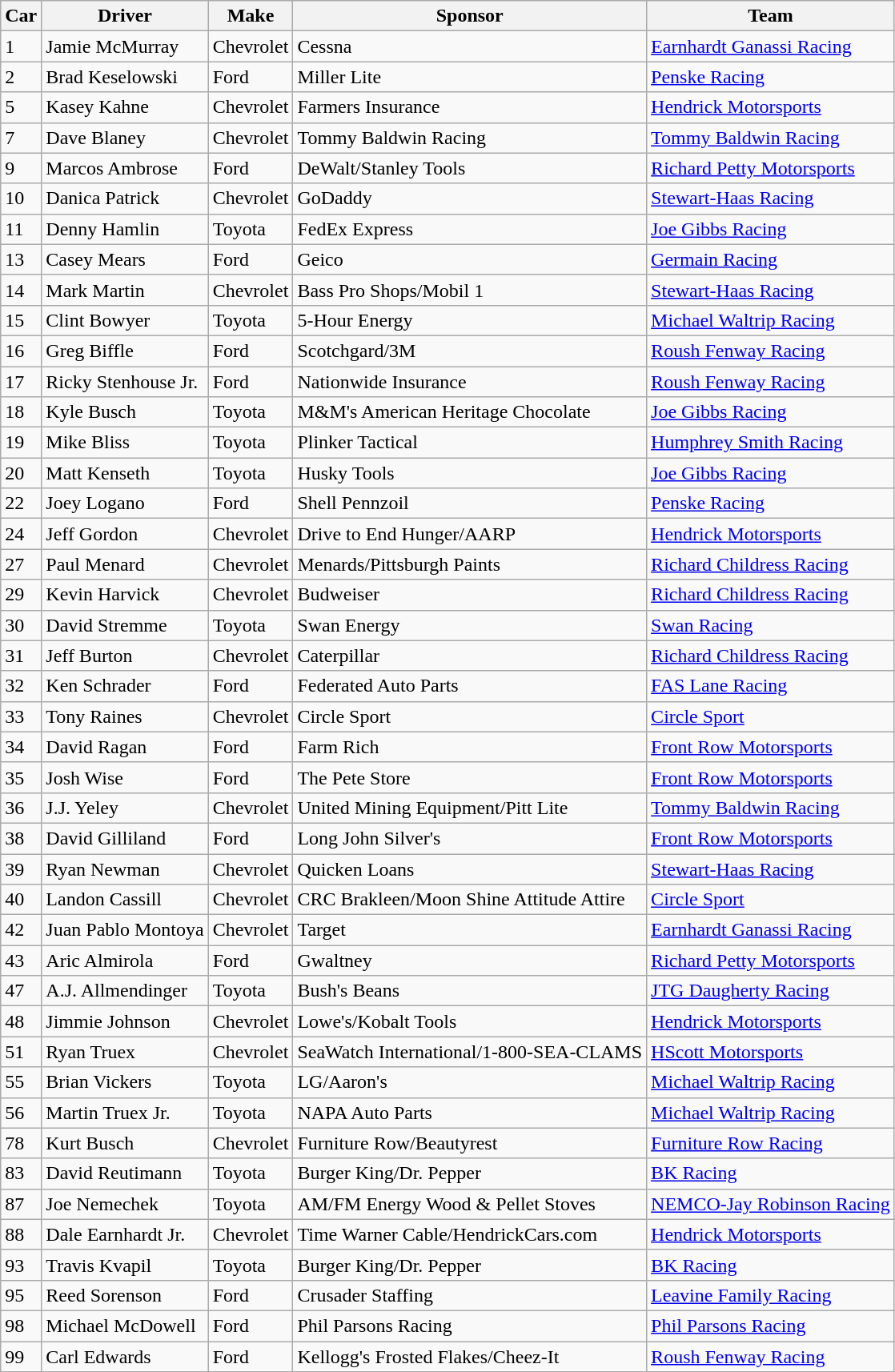<table class="wikitable">
<tr>
<th colspan="1" rowspan="1">Car</th>
<th colspan="1" rowspan="1"><abbr>Driver</abbr></th>
<th colspan="1" rowspan="1"><abbr>Make</abbr></th>
<th colspan="1" rowspan="1"><abbr>Sponsor</abbr></th>
<th colspan="1" rowspan="1"><abbr>Team</abbr></th>
</tr>
<tr>
<td>1</td>
<td>Jamie McMurray</td>
<td>Chevrolet</td>
<td>Cessna</td>
<td><a href='#'>Earnhardt Ganassi Racing</a></td>
</tr>
<tr>
<td>2</td>
<td>Brad Keselowski</td>
<td>Ford</td>
<td>Miller Lite</td>
<td><a href='#'>Penske Racing</a></td>
</tr>
<tr>
<td>5</td>
<td>Kasey Kahne</td>
<td>Chevrolet</td>
<td>Farmers Insurance</td>
<td><a href='#'>Hendrick Motorsports</a></td>
</tr>
<tr>
<td>7</td>
<td>Dave Blaney</td>
<td>Chevrolet</td>
<td>Tommy Baldwin Racing</td>
<td><a href='#'>Tommy Baldwin Racing</a></td>
</tr>
<tr>
<td>9</td>
<td>Marcos Ambrose</td>
<td>Ford</td>
<td>DeWalt/Stanley Tools</td>
<td><a href='#'>Richard Petty Motorsports</a></td>
</tr>
<tr>
<td>10</td>
<td>Danica Patrick</td>
<td>Chevrolet</td>
<td>GoDaddy</td>
<td><a href='#'>Stewart-Haas Racing</a></td>
</tr>
<tr>
<td>11</td>
<td>Denny Hamlin</td>
<td>Toyota</td>
<td>FedEx Express</td>
<td><a href='#'>Joe Gibbs Racing</a></td>
</tr>
<tr>
<td>13</td>
<td>Casey Mears</td>
<td>Ford</td>
<td>Geico</td>
<td><a href='#'>Germain Racing</a></td>
</tr>
<tr>
<td>14</td>
<td>Mark Martin</td>
<td>Chevrolet</td>
<td>Bass Pro Shops/Mobil 1</td>
<td><a href='#'>Stewart-Haas Racing</a></td>
</tr>
<tr>
<td>15</td>
<td>Clint Bowyer</td>
<td>Toyota</td>
<td>5-Hour Energy</td>
<td><a href='#'>Michael Waltrip Racing</a></td>
</tr>
<tr>
<td>16</td>
<td>Greg Biffle</td>
<td>Ford</td>
<td>Scotchgard/3M</td>
<td><a href='#'>Roush Fenway Racing</a></td>
</tr>
<tr>
<td>17</td>
<td>Ricky Stenhouse Jr.</td>
<td>Ford</td>
<td>Nationwide Insurance</td>
<td><a href='#'>Roush Fenway Racing</a></td>
</tr>
<tr>
<td>18</td>
<td>Kyle Busch</td>
<td>Toyota</td>
<td>M&M's American Heritage Chocolate</td>
<td><a href='#'>Joe Gibbs Racing</a></td>
</tr>
<tr>
<td>19</td>
<td>Mike Bliss</td>
<td>Toyota</td>
<td>Plinker Tactical</td>
<td><a href='#'>Humphrey Smith Racing</a></td>
</tr>
<tr>
<td>20</td>
<td>Matt Kenseth</td>
<td>Toyota</td>
<td>Husky Tools</td>
<td><a href='#'>Joe Gibbs Racing</a></td>
</tr>
<tr>
<td>22</td>
<td>Joey Logano</td>
<td>Ford</td>
<td>Shell Pennzoil</td>
<td><a href='#'>Penske Racing</a></td>
</tr>
<tr>
<td>24</td>
<td>Jeff Gordon</td>
<td>Chevrolet</td>
<td>Drive to End Hunger/AARP</td>
<td><a href='#'>Hendrick Motorsports</a></td>
</tr>
<tr>
<td>27</td>
<td>Paul Menard</td>
<td>Chevrolet</td>
<td>Menards/Pittsburgh Paints</td>
<td><a href='#'>Richard Childress Racing</a></td>
</tr>
<tr>
<td>29</td>
<td>Kevin Harvick</td>
<td>Chevrolet</td>
<td>Budweiser</td>
<td><a href='#'>Richard Childress Racing</a></td>
</tr>
<tr>
<td>30</td>
<td>David Stremme</td>
<td>Toyota</td>
<td>Swan Energy</td>
<td><a href='#'>Swan Racing</a></td>
</tr>
<tr>
<td>31</td>
<td>Jeff Burton</td>
<td>Chevrolet</td>
<td>Caterpillar</td>
<td><a href='#'>Richard Childress Racing</a></td>
</tr>
<tr>
<td>32</td>
<td>Ken Schrader</td>
<td>Ford</td>
<td>Federated Auto Parts</td>
<td><a href='#'>FAS Lane Racing</a></td>
</tr>
<tr>
<td>33</td>
<td>Tony Raines</td>
<td>Chevrolet</td>
<td>Circle Sport</td>
<td><a href='#'>Circle Sport</a></td>
</tr>
<tr>
<td>34</td>
<td>David Ragan</td>
<td>Ford</td>
<td>Farm Rich</td>
<td><a href='#'>Front Row Motorsports</a></td>
</tr>
<tr>
<td>35</td>
<td>Josh Wise</td>
<td>Ford</td>
<td>The Pete Store</td>
<td><a href='#'>Front Row Motorsports</a></td>
</tr>
<tr>
<td>36</td>
<td>J.J. Yeley</td>
<td>Chevrolet</td>
<td>United Mining Equipment/Pitt Lite</td>
<td><a href='#'>Tommy Baldwin Racing</a></td>
</tr>
<tr>
<td>38</td>
<td>David Gilliland</td>
<td>Ford</td>
<td>Long John Silver's</td>
<td><a href='#'>Front Row Motorsports</a></td>
</tr>
<tr>
<td>39</td>
<td>Ryan Newman</td>
<td>Chevrolet</td>
<td>Quicken Loans</td>
<td><a href='#'>Stewart-Haas Racing</a></td>
</tr>
<tr>
<td>40</td>
<td>Landon Cassill</td>
<td>Chevrolet</td>
<td>CRC Brakleen/Moon Shine Attitude Attire</td>
<td><a href='#'>Circle Sport</a></td>
</tr>
<tr>
<td>42</td>
<td>Juan Pablo Montoya</td>
<td>Chevrolet</td>
<td>Target</td>
<td><a href='#'>Earnhardt Ganassi Racing</a></td>
</tr>
<tr>
<td>43</td>
<td>Aric Almirola</td>
<td>Ford</td>
<td>Gwaltney</td>
<td><a href='#'>Richard Petty Motorsports</a></td>
</tr>
<tr>
<td>47</td>
<td>A.J. Allmendinger</td>
<td>Toyota</td>
<td>Bush's Beans</td>
<td><a href='#'>JTG Daugherty Racing</a></td>
</tr>
<tr>
<td>48</td>
<td>Jimmie Johnson</td>
<td>Chevrolet</td>
<td>Lowe's/Kobalt Tools</td>
<td><a href='#'>Hendrick Motorsports</a></td>
</tr>
<tr>
<td>51</td>
<td>Ryan Truex</td>
<td>Chevrolet</td>
<td>SeaWatch International/1-800-SEA-CLAMS</td>
<td><a href='#'>HScott Motorsports</a></td>
</tr>
<tr>
<td>55</td>
<td>Brian Vickers</td>
<td>Toyota</td>
<td>LG/Aaron's</td>
<td><a href='#'>Michael Waltrip Racing</a></td>
</tr>
<tr>
<td>56</td>
<td>Martin Truex Jr.</td>
<td>Toyota</td>
<td>NAPA Auto Parts</td>
<td><a href='#'>Michael Waltrip Racing</a></td>
</tr>
<tr>
<td>78</td>
<td>Kurt Busch</td>
<td>Chevrolet</td>
<td>Furniture Row/Beautyrest</td>
<td><a href='#'>Furniture Row Racing</a></td>
</tr>
<tr>
<td>83</td>
<td>David Reutimann</td>
<td>Toyota</td>
<td>Burger King/Dr. Pepper</td>
<td><a href='#'>BK Racing</a></td>
</tr>
<tr>
<td>87</td>
<td>Joe Nemechek</td>
<td>Toyota</td>
<td>AM/FM Energy Wood & Pellet Stoves</td>
<td><a href='#'>NEMCO-Jay Robinson Racing</a></td>
</tr>
<tr>
<td>88</td>
<td>Dale Earnhardt Jr.</td>
<td>Chevrolet</td>
<td>Time Warner Cable/HendrickCars.com</td>
<td><a href='#'>Hendrick Motorsports</a></td>
</tr>
<tr>
<td>93</td>
<td>Travis Kvapil</td>
<td>Toyota</td>
<td>Burger King/Dr. Pepper</td>
<td><a href='#'>BK Racing</a></td>
</tr>
<tr>
<td>95</td>
<td>Reed Sorenson</td>
<td>Ford</td>
<td>Crusader Staffing</td>
<td><a href='#'>Leavine Family Racing</a></td>
</tr>
<tr>
<td>98</td>
<td>Michael McDowell</td>
<td>Ford</td>
<td>Phil Parsons Racing</td>
<td><a href='#'>Phil Parsons Racing</a></td>
</tr>
<tr>
<td>99</td>
<td>Carl Edwards</td>
<td>Ford</td>
<td>Kellogg's Frosted Flakes/Cheez-It</td>
<td><a href='#'>Roush Fenway Racing</a></td>
</tr>
</table>
